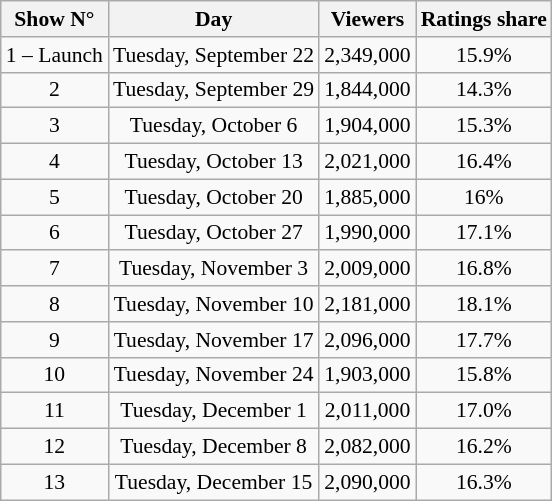<table class="wikitable sortable centre" style="text-align:center;font-size:90%;">
<tr>
<th>Show N°</th>
<th>Day</th>
<th>Viewers</th>
<th>Ratings share</th>
</tr>
<tr>
<td>1 – Launch</td>
<td>Tuesday, September 22</td>
<td>2,349,000</td>
<td>15.9%</td>
</tr>
<tr>
<td>2</td>
<td>Tuesday, September 29</td>
<td>1,844,000</td>
<td>14.3%</td>
</tr>
<tr>
<td>3</td>
<td>Tuesday, October 6</td>
<td>1,904,000</td>
<td>15.3%</td>
</tr>
<tr>
<td>4</td>
<td>Tuesday, October 13</td>
<td>2,021,000</td>
<td>16.4%</td>
</tr>
<tr>
<td>5</td>
<td>Tuesday, October 20</td>
<td>1,885,000</td>
<td>16%</td>
</tr>
<tr>
<td>6</td>
<td>Tuesday, October 27</td>
<td>1,990,000</td>
<td>17.1%</td>
</tr>
<tr>
<td>7</td>
<td>Tuesday, November 3</td>
<td>2,009,000</td>
<td>16.8%</td>
</tr>
<tr>
<td>8</td>
<td>Tuesday, November 10</td>
<td>2,181,000</td>
<td>18.1%</td>
</tr>
<tr>
<td>9</td>
<td>Tuesday, November 17</td>
<td>2,096,000</td>
<td>17.7%</td>
</tr>
<tr>
<td>10</td>
<td>Tuesday, November 24</td>
<td>1,903,000</td>
<td>15.8%</td>
</tr>
<tr>
<td>11</td>
<td>Tuesday, December 1</td>
<td>2,011,000</td>
<td>17.0%</td>
</tr>
<tr>
<td>12</td>
<td>Tuesday, December 8</td>
<td>2,082,000</td>
<td>16.2%</td>
</tr>
<tr>
<td>13</td>
<td>Tuesday, December 15</td>
<td>2,090,000</td>
<td>16.3%</td>
</tr>
</table>
